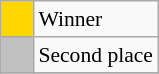<table class="wikitable" style="font-size:90%;">
<tr>
<td bgcolor=gold></td>
<td>Winner</td>
</tr>
<tr>
<td width=15px bgcolor=silver></td>
<td>Second place</td>
</tr>
<tr>
</tr>
</table>
